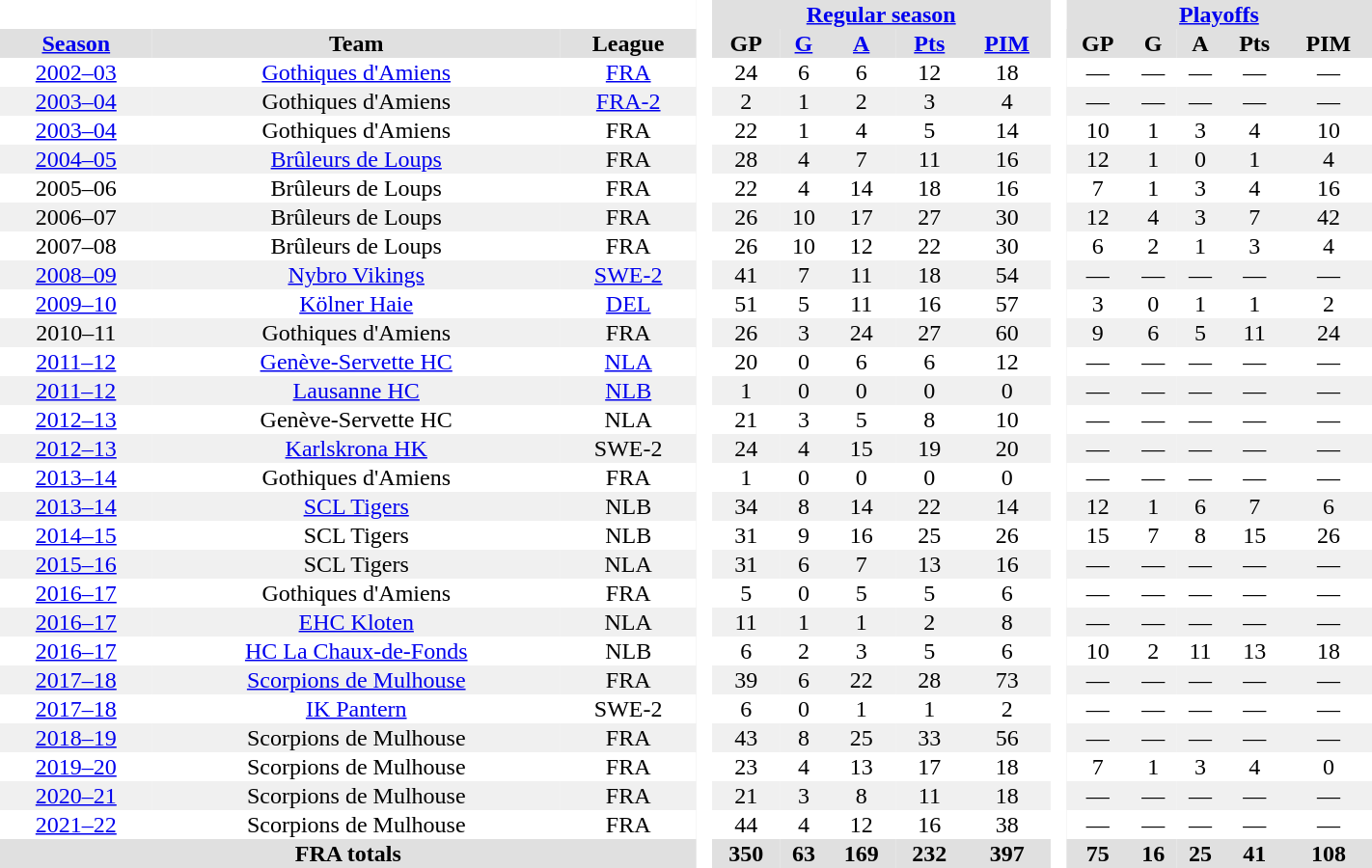<table BORDER="0" CELLPADDING="1" CELLSPACING="0" width="75%" style="text-align:center">
<tr bgcolor="#e0e0e0">
<th colspan="3" bgcolor="#ffffff"> </th>
<th rowspan="99" bgcolor="#ffffff"> </th>
<th colspan="5"><a href='#'>Regular season</a></th>
<th rowspan="99" bgcolor="#ffffff"> </th>
<th colspan="5"><a href='#'>Playoffs</a></th>
</tr>
<tr bgcolor="#e0e0e0">
<th><a href='#'>Season</a></th>
<th>Team</th>
<th>League</th>
<th>GP</th>
<th><a href='#'>G</a></th>
<th><a href='#'>A</a></th>
<th><a href='#'>Pts</a></th>
<th><a href='#'>PIM</a></th>
<th>GP</th>
<th>G</th>
<th>A</th>
<th>Pts</th>
<th>PIM</th>
</tr>
<tr>
<td><a href='#'>2002–03</a></td>
<td><a href='#'>Gothiques d'Amiens</a></td>
<td><a href='#'>FRA</a></td>
<td>24</td>
<td>6</td>
<td>6</td>
<td>12</td>
<td>18</td>
<td>—</td>
<td>—</td>
<td>—</td>
<td>—</td>
<td>—</td>
</tr>
<tr bgcolor="#f0f0f0">
<td><a href='#'>2003–04</a></td>
<td>Gothiques d'Amiens</td>
<td><a href='#'>FRA-2</a></td>
<td>2</td>
<td>1</td>
<td>2</td>
<td>3</td>
<td>4</td>
<td>—</td>
<td>—</td>
<td>—</td>
<td>—</td>
<td>—</td>
</tr>
<tr>
<td><a href='#'>2003–04</a></td>
<td>Gothiques d'Amiens</td>
<td>FRA</td>
<td>22</td>
<td>1</td>
<td>4</td>
<td>5</td>
<td>14</td>
<td>10</td>
<td>1</td>
<td>3</td>
<td>4</td>
<td>10</td>
</tr>
<tr bgcolor="#f0f0f0">
<td><a href='#'>2004–05</a></td>
<td><a href='#'>Brûleurs de Loups</a></td>
<td>FRA</td>
<td>28</td>
<td>4</td>
<td>7</td>
<td>11</td>
<td>16</td>
<td>12</td>
<td>1</td>
<td>0</td>
<td>1</td>
<td>4</td>
</tr>
<tr>
<td>2005–06</td>
<td>Brûleurs de Loups</td>
<td>FRA</td>
<td>22</td>
<td>4</td>
<td>14</td>
<td>18</td>
<td>16</td>
<td>7</td>
<td>1</td>
<td>3</td>
<td>4</td>
<td>16</td>
</tr>
<tr bgcolor="#f0f0f0">
<td>2006–07</td>
<td>Brûleurs de Loups</td>
<td>FRA</td>
<td>26</td>
<td>10</td>
<td>17</td>
<td>27</td>
<td>30</td>
<td>12</td>
<td>4</td>
<td>3</td>
<td>7</td>
<td>42</td>
</tr>
<tr>
<td>2007–08</td>
<td>Brûleurs de Loups</td>
<td>FRA</td>
<td>26</td>
<td>10</td>
<td>12</td>
<td>22</td>
<td>30</td>
<td>6</td>
<td>2</td>
<td>1</td>
<td>3</td>
<td>4</td>
</tr>
<tr bgcolor="#f0f0f0">
<td><a href='#'>2008–09</a></td>
<td><a href='#'>Nybro Vikings</a></td>
<td><a href='#'>SWE-2</a></td>
<td>41</td>
<td>7</td>
<td>11</td>
<td>18</td>
<td>54</td>
<td>—</td>
<td>—</td>
<td>—</td>
<td>—</td>
<td>—</td>
</tr>
<tr>
<td><a href='#'>2009–10</a></td>
<td><a href='#'>Kölner Haie</a></td>
<td><a href='#'>DEL</a></td>
<td>51</td>
<td>5</td>
<td>11</td>
<td>16</td>
<td>57</td>
<td>3</td>
<td>0</td>
<td>1</td>
<td>1</td>
<td>2</td>
</tr>
<tr bgcolor="#f0f0f0">
<td>2010–11</td>
<td>Gothiques d'Amiens</td>
<td>FRA</td>
<td>26</td>
<td>3</td>
<td>24</td>
<td>27</td>
<td>60</td>
<td>9</td>
<td>6</td>
<td>5</td>
<td>11</td>
<td>24</td>
</tr>
<tr>
<td><a href='#'>2011–12</a></td>
<td><a href='#'>Genève-Servette HC</a></td>
<td><a href='#'>NLA</a></td>
<td>20</td>
<td>0</td>
<td>6</td>
<td>6</td>
<td>12</td>
<td>—</td>
<td>—</td>
<td>—</td>
<td>—</td>
<td>—</td>
</tr>
<tr bgcolor="#f0f0f0">
<td><a href='#'>2011–12</a></td>
<td><a href='#'>Lausanne HC</a></td>
<td><a href='#'>NLB</a></td>
<td>1</td>
<td>0</td>
<td>0</td>
<td>0</td>
<td>0</td>
<td>—</td>
<td>—</td>
<td>—</td>
<td>—</td>
<td>—</td>
</tr>
<tr>
<td><a href='#'>2012–13</a></td>
<td>Genève-Servette HC</td>
<td>NLA</td>
<td>21</td>
<td>3</td>
<td>5</td>
<td>8</td>
<td>10</td>
<td>—</td>
<td>—</td>
<td>—</td>
<td>—</td>
<td>—</td>
</tr>
<tr bgcolor="#f0f0f0">
<td><a href='#'>2012–13</a></td>
<td><a href='#'>Karlskrona HK</a></td>
<td>SWE-2</td>
<td>24</td>
<td>4</td>
<td>15</td>
<td>19</td>
<td>20</td>
<td>—</td>
<td>—</td>
<td>—</td>
<td>—</td>
<td>—</td>
</tr>
<tr>
<td><a href='#'>2013–14</a></td>
<td>Gothiques d'Amiens</td>
<td>FRA</td>
<td>1</td>
<td>0</td>
<td>0</td>
<td>0</td>
<td>0</td>
<td>—</td>
<td>—</td>
<td>—</td>
<td>—</td>
<td>—</td>
</tr>
<tr bgcolor="#f0f0f0">
<td><a href='#'>2013–14</a></td>
<td><a href='#'>SCL Tigers</a></td>
<td>NLB</td>
<td>34</td>
<td>8</td>
<td>14</td>
<td>22</td>
<td>14</td>
<td>12</td>
<td>1</td>
<td>6</td>
<td>7</td>
<td>6</td>
</tr>
<tr>
<td><a href='#'>2014–15</a></td>
<td>SCL Tigers</td>
<td>NLB</td>
<td>31</td>
<td>9</td>
<td>16</td>
<td>25</td>
<td>26</td>
<td>15</td>
<td>7</td>
<td>8</td>
<td>15</td>
<td>26</td>
</tr>
<tr bgcolor="#f0f0f0">
<td><a href='#'>2015–16</a></td>
<td>SCL Tigers</td>
<td>NLA</td>
<td>31</td>
<td>6</td>
<td>7</td>
<td>13</td>
<td>16</td>
<td>—</td>
<td>—</td>
<td>—</td>
<td>—</td>
<td>—</td>
</tr>
<tr>
<td><a href='#'>2016–17</a></td>
<td>Gothiques d'Amiens</td>
<td>FRA</td>
<td>5</td>
<td>0</td>
<td>5</td>
<td>5</td>
<td>6</td>
<td>—</td>
<td>—</td>
<td>—</td>
<td>—</td>
<td>—</td>
</tr>
<tr bgcolor="#f0f0f0">
<td><a href='#'>2016–17</a></td>
<td><a href='#'>EHC Kloten</a></td>
<td>NLA</td>
<td>11</td>
<td>1</td>
<td>1</td>
<td>2</td>
<td>8</td>
<td>—</td>
<td>—</td>
<td>—</td>
<td>—</td>
<td>—</td>
</tr>
<tr>
<td><a href='#'>2016–17</a></td>
<td><a href='#'>HC La Chaux-de-Fonds</a></td>
<td>NLB</td>
<td>6</td>
<td>2</td>
<td>3</td>
<td>5</td>
<td>6</td>
<td>10</td>
<td>2</td>
<td>11</td>
<td>13</td>
<td>18</td>
</tr>
<tr bgcolor="#f0f0f0">
<td><a href='#'>2017–18</a></td>
<td><a href='#'>Scorpions de Mulhouse</a></td>
<td>FRA</td>
<td>39</td>
<td>6</td>
<td>22</td>
<td>28</td>
<td>73</td>
<td>—</td>
<td>—</td>
<td>—</td>
<td>—</td>
<td>—</td>
</tr>
<tr>
<td><a href='#'>2017–18</a></td>
<td><a href='#'>IK Pantern</a></td>
<td>SWE-2</td>
<td>6</td>
<td>0</td>
<td>1</td>
<td>1</td>
<td>2</td>
<td>—</td>
<td>—</td>
<td>—</td>
<td>—</td>
<td>—</td>
</tr>
<tr bgcolor="#f0f0f0">
<td><a href='#'>2018–19</a></td>
<td>Scorpions de Mulhouse</td>
<td>FRA</td>
<td>43</td>
<td>8</td>
<td>25</td>
<td>33</td>
<td>56</td>
<td>—</td>
<td>—</td>
<td>—</td>
<td>—</td>
<td>—</td>
</tr>
<tr>
<td><a href='#'>2019–20</a></td>
<td>Scorpions de Mulhouse</td>
<td>FRA</td>
<td>23</td>
<td>4</td>
<td>13</td>
<td>17</td>
<td>18</td>
<td>7</td>
<td>1</td>
<td>3</td>
<td>4</td>
<td>0</td>
</tr>
<tr bgcolor="#f0f0f0">
<td><a href='#'>2020–21</a></td>
<td>Scorpions de Mulhouse</td>
<td>FRA</td>
<td>21</td>
<td>3</td>
<td>8</td>
<td>11</td>
<td>18</td>
<td>—</td>
<td>—</td>
<td>—</td>
<td>—</td>
<td>—</td>
</tr>
<tr>
<td><a href='#'>2021–22</a></td>
<td>Scorpions de Mulhouse</td>
<td>FRA</td>
<td>44</td>
<td>4</td>
<td>12</td>
<td>16</td>
<td>38</td>
<td>—</td>
<td>—</td>
<td>—</td>
<td>—</td>
<td>—</td>
</tr>
<tr bgcolor="#e0e0e0">
<th colspan="3">FRA totals</th>
<th>350</th>
<th>63</th>
<th>169</th>
<th>232</th>
<th>397</th>
<th>75</th>
<th>16</th>
<th>25</th>
<th>41</th>
<th>108</th>
</tr>
</table>
